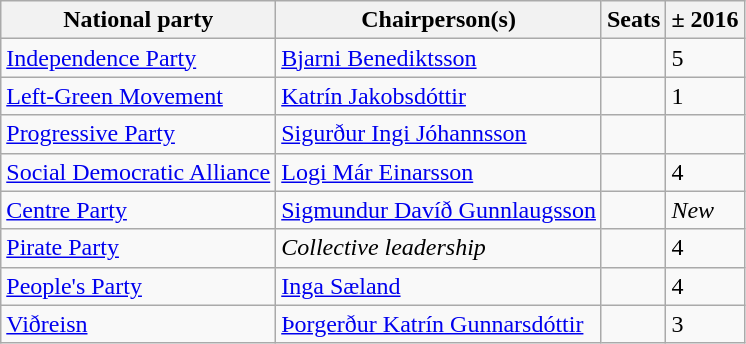<table class="wikitable">
<tr>
<th>National party</th>
<th>Chairperson(s)</th>
<th>Seats</th>
<th>± 2016</th>
</tr>
<tr>
<td> <a href='#'>Independence Party</a></td>
<td><a href='#'>Bjarni Benediktsson</a></td>
<td></td>
<td> 5</td>
</tr>
<tr>
<td> <a href='#'>Left-Green Movement</a></td>
<td><a href='#'>Katrín Jakobsdóttir</a></td>
<td></td>
<td> 1</td>
</tr>
<tr>
<td> <a href='#'>Progressive Party</a></td>
<td><a href='#'>Sigurður Ingi Jóhannsson</a></td>
<td></td>
<td></td>
</tr>
<tr>
<td> <a href='#'>Social Democratic Alliance</a></td>
<td><a href='#'>Logi Már Einarsson</a></td>
<td></td>
<td> 4</td>
</tr>
<tr>
<td> <a href='#'>Centre Party</a></td>
<td><a href='#'>Sigmundur Davíð Gunnlaugsson</a></td>
<td></td>
<td><em>New</em></td>
</tr>
<tr>
<td> <a href='#'>Pirate Party</a></td>
<td><em>Collective leadership</em></td>
<td></td>
<td> 4</td>
</tr>
<tr>
<td> <a href='#'>People's Party</a></td>
<td><a href='#'>Inga Sæland</a></td>
<td></td>
<td> 4</td>
</tr>
<tr>
<td> <a href='#'>Viðreisn</a></td>
<td><a href='#'>Þorgerður Katrín Gunnarsdóttir</a></td>
<td></td>
<td> 3</td>
</tr>
</table>
